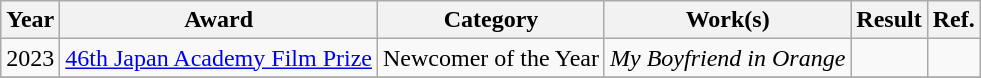<table class="wikitable">
<tr>
<th>Year</th>
<th>Award</th>
<th>Category</th>
<th>Work(s)</th>
<th>Result</th>
<th>Ref.</th>
</tr>
<tr>
<td>2023</td>
<td><a href='#'>46th Japan Academy Film Prize</a></td>
<td>Newcomer of the Year</td>
<td><em>My Boyfriend in Orange</em></td>
<td></td>
<td></td>
</tr>
<tr>
</tr>
</table>
